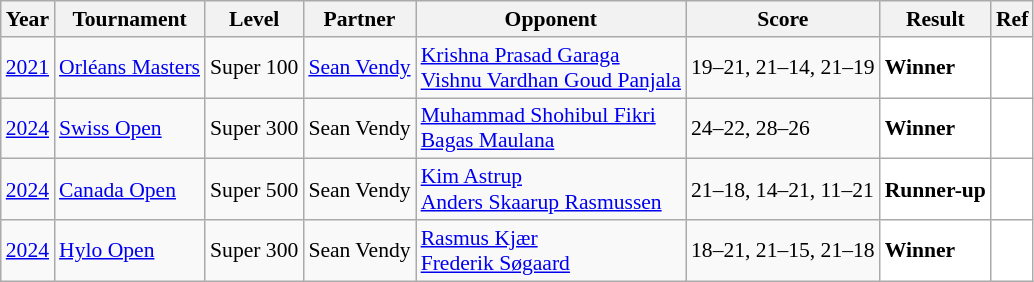<table class="sortable wikitable" style="font-size: 90%;">
<tr>
<th>Year</th>
<th>Tournament</th>
<th>Level</th>
<th>Partner</th>
<th>Opponent</th>
<th>Score</th>
<th>Result</th>
<th>Ref</th>
</tr>
<tr>
<td align="center"><a href='#'>2021</a></td>
<td align="left"><a href='#'>Orléans Masters</a></td>
<td align="left">Super 100</td>
<td align="left"> <a href='#'>Sean Vendy</a></td>
<td align="left"> <a href='#'>Krishna Prasad Garaga</a><br> <a href='#'>Vishnu Vardhan Goud Panjala</a></td>
<td align="left">19–21, 21–14, 21–19</td>
<td style="text-align:left; background:white"> <strong>Winner</strong></td>
<td style="text-align:center; background:white"></td>
</tr>
<tr>
<td align="center"><a href='#'>2024</a></td>
<td align="left"><a href='#'>Swiss Open</a></td>
<td align="left">Super 300</td>
<td align="left"> Sean Vendy</td>
<td align="left"> <a href='#'>Muhammad Shohibul Fikri</a><br> <a href='#'>Bagas Maulana</a></td>
<td align="left">24–22, 28–26</td>
<td style="text-align:left; background:white"> <strong>Winner</strong></td>
<td style="text-align:center; background:white"></td>
</tr>
<tr>
<td align="center"><a href='#'>2024</a></td>
<td align="left"><a href='#'>Canada Open</a></td>
<td align="left">Super 500</td>
<td align="left"> Sean Vendy</td>
<td align="left"> <a href='#'>Kim Astrup</a><br> <a href='#'>Anders Skaarup Rasmussen</a></td>
<td align="left">21–18, 14–21, 11–21</td>
<td style="text-align:left; background:white"> <strong>Runner-up</strong></td>
<td style="text-align:center; background:white"></td>
</tr>
<tr>
<td align="center"><a href='#'>2024</a></td>
<td align="left"><a href='#'>Hylo Open</a></td>
<td align="left">Super 300</td>
<td align="left"> Sean Vendy</td>
<td align="left"> <a href='#'>Rasmus Kjær</a><br> <a href='#'>Frederik Søgaard</a></td>
<td align="left">18–21, 21–15, 21–18</td>
<td style="text-align:left; background:white"> <strong>Winner</strong></td>
<td style="text-align:center; background:white"></td>
</tr>
</table>
